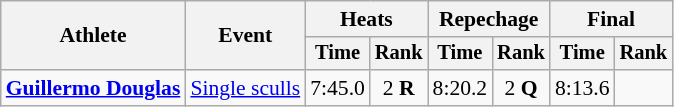<table class="wikitable" style="font-size:90%">
<tr>
<th rowspan="2">Athlete</th>
<th rowspan="2">Event</th>
<th colspan="2">Heats</th>
<th colspan="2">Repechage</th>
<th colspan="2">Final</th>
</tr>
<tr style="font-size:95%">
<th>Time</th>
<th>Rank</th>
<th>Time</th>
<th>Rank</th>
<th>Time</th>
<th>Rank</th>
</tr>
<tr align=center>
<td align=left><strong><a href='#'>Guillermo Douglas</a></strong></td>
<td align=left><a href='#'>Single sculls</a></td>
<td>7:45.0</td>
<td>2 <strong>R</strong></td>
<td>8:20.2</td>
<td>2 <strong>Q</strong></td>
<td>8:13.6</td>
<td></td>
</tr>
</table>
